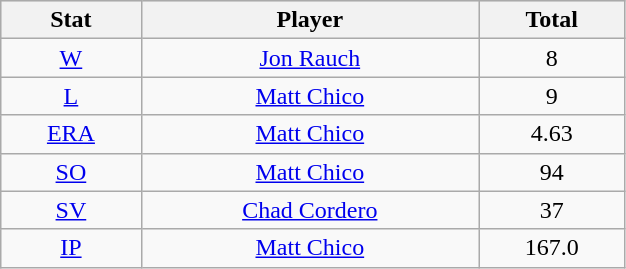<table class="wikitable" style="width:33%;">
<tr style="text-align:center; background:#ddd;">
<th style="width:5%;">Stat</th>
<th style="width:15%;">Player</th>
<th style="width:5%;">Total</th>
</tr>
<tr align=center>
<td><a href='#'>W</a></td>
<td><a href='#'>Jon Rauch</a></td>
<td>8</td>
</tr>
<tr align=center>
<td><a href='#'>L</a></td>
<td><a href='#'>Matt Chico</a></td>
<td>9</td>
</tr>
<tr align=center>
<td><a href='#'>ERA</a></td>
<td><a href='#'>Matt Chico</a></td>
<td>4.63</td>
</tr>
<tr align=center>
<td><a href='#'>SO</a></td>
<td><a href='#'>Matt Chico</a></td>
<td>94</td>
</tr>
<tr align=center>
<td><a href='#'>SV</a></td>
<td><a href='#'>Chad Cordero</a></td>
<td>37</td>
</tr>
<tr align=center>
<td><a href='#'>IP</a></td>
<td><a href='#'>Matt Chico</a></td>
<td>167.0</td>
</tr>
</table>
